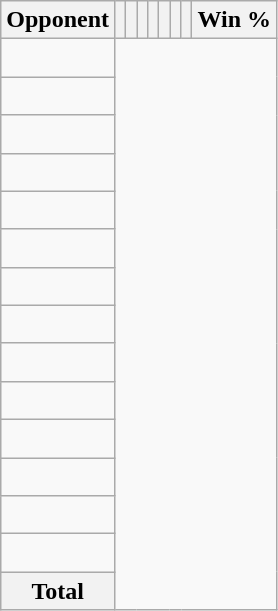<table class="wikitable sortable collapsible collapsed" style="text-align: center;">
<tr>
<th>Opponent</th>
<th></th>
<th></th>
<th></th>
<th></th>
<th></th>
<th></th>
<th></th>
<th>Win %</th>
</tr>
<tr>
<td align="left"><br></td>
</tr>
<tr>
<td align="left"><br></td>
</tr>
<tr>
<td align="left"><br></td>
</tr>
<tr>
<td align="left"><br></td>
</tr>
<tr>
<td align="left"><br></td>
</tr>
<tr>
<td align="left"><br></td>
</tr>
<tr>
<td align="left"><br></td>
</tr>
<tr>
<td align="left"><br></td>
</tr>
<tr>
<td align="left"><br></td>
</tr>
<tr>
<td align="left"><br></td>
</tr>
<tr>
<td align="left"><br></td>
</tr>
<tr>
<td align="left"><br></td>
</tr>
<tr>
<td align="left"><br></td>
</tr>
<tr>
<td align="left"><br></td>
</tr>
<tr class="sortbottom">
<th>Total<br></th>
</tr>
</table>
